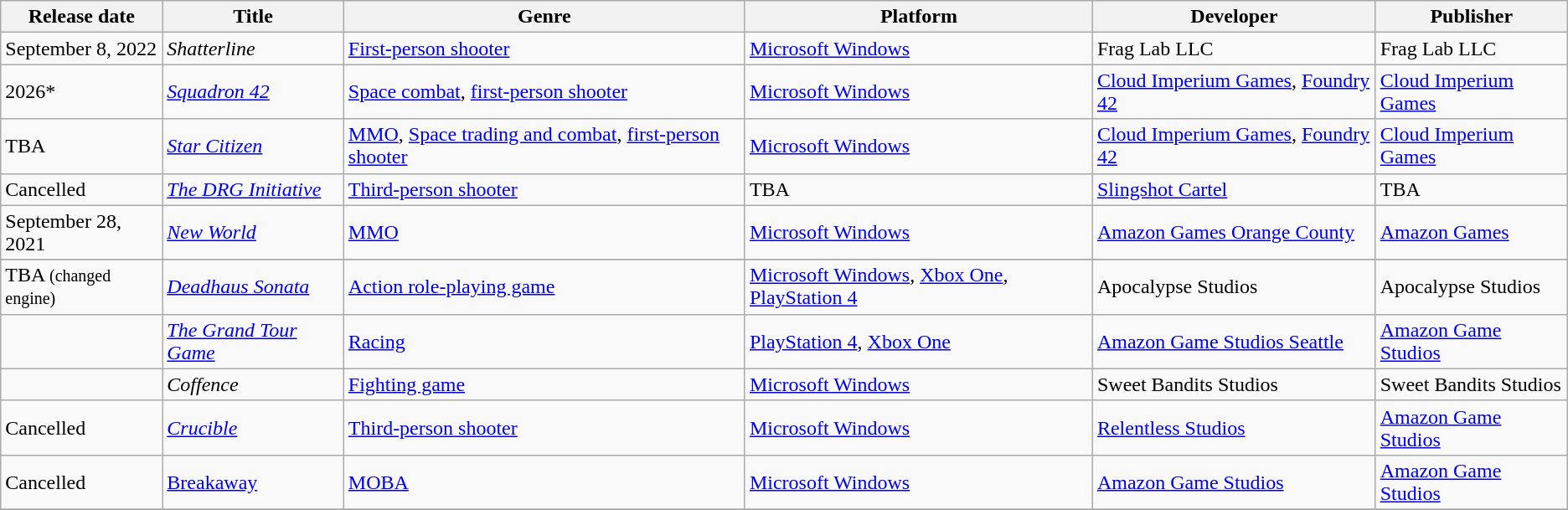<table class="wikitable sortable">
<tr>
<th>Release date</th>
<th>Title</th>
<th>Genre</th>
<th>Platform</th>
<th>Developer</th>
<th>Publisher</th>
</tr>
<tr>
<td>September 8, 2022</td>
<td><em>Shatterline</em></td>
<td><a href='#'>First-person shooter</a></td>
<td><a href='#'>Microsoft Windows</a></td>
<td>Frag Lab LLC</td>
<td>Frag Lab LLC</td>
</tr>
<tr>
<td>2026*</td>
<td><em><a href='#'>Squadron 42</a></em></td>
<td><a href='#'>Space combat</a>, <a href='#'>first-person shooter</a></td>
<td><a href='#'>Microsoft Windows</a></td>
<td><a href='#'>Cloud Imperium Games</a>, <a href='#'>Foundry 42</a></td>
<td><a href='#'>Cloud Imperium Games</a></td>
</tr>
<tr>
<td>TBA</td>
<td><em><a href='#'>Star Citizen</a></em></td>
<td><a href='#'>MMO</a>, <a href='#'>Space trading and combat</a>, <a href='#'>first-person shooter</a></td>
<td><a href='#'>Microsoft Windows</a></td>
<td><a href='#'>Cloud Imperium Games</a>, <a href='#'>Foundry 42</a></td>
<td><a href='#'>Cloud Imperium Games</a></td>
</tr>
<tr>
<td>Cancelled</td>
<td><em><a href='#'>The DRG Initiative</a></em></td>
<td><a href='#'>Third-person shooter</a></td>
<td>TBA</td>
<td><a href='#'>Slingshot Cartel</a></td>
<td>TBA</td>
</tr>
<tr>
<td>September 28, 2021</td>
<td><em><a href='#'>New World</a></em></td>
<td><a href='#'>MMO</a></td>
<td><a href='#'>Microsoft Windows</a></td>
<td><a href='#'>Amazon Games Orange County</a></td>
<td><a href='#'>Amazon Games</a></td>
</tr>
<tr>
</tr>
<tr>
<td>TBA <small>(changed engine)</small></td>
<td><em><a href='#'>Deadhaus Sonata</a></em></td>
<td><a href='#'>Action role-playing game</a></td>
<td><a href='#'>Microsoft Windows</a>, <a href='#'>Xbox One</a>, <a href='#'>PlayStation 4</a></td>
<td>Apocalypse Studios</td>
<td>Apocalypse Studios</td>
</tr>
<tr>
<td></td>
<td><em><a href='#'>The Grand Tour Game</a></em></td>
<td><a href='#'>Racing</a></td>
<td><a href='#'>PlayStation 4</a>, <a href='#'>Xbox One</a></td>
<td><a href='#'>Amazon Game Studios Seattle</a></td>
<td><a href='#'>Amazon Game Studios</a></td>
</tr>
<tr>
<td></td>
<td><em>Coffence</em></td>
<td><a href='#'>Fighting game</a></td>
<td><a href='#'>Microsoft Windows</a></td>
<td>Sweet Bandits Studios</td>
<td>Sweet Bandits Studios</td>
</tr>
<tr>
<td>Cancelled</td>
<td><em><a href='#'>Crucible</a></em></td>
<td><a href='#'>Third-person shooter</a></td>
<td><a href='#'>Microsoft Windows</a></td>
<td><a href='#'>Relentless Studios</a></td>
<td><a href='#'>Amazon Game Studios</a></td>
</tr>
<tr>
<td>Cancelled</td>
<td><em><a href='#'></em>Breakaway<em></a></em></td>
<td><a href='#'>MOBA</a></td>
<td><a href='#'>Microsoft Windows</a></td>
<td><a href='#'>Amazon Game Studios</a></td>
<td><a href='#'>Amazon Game Studios</a></td>
</tr>
<tr>
</tr>
</table>
